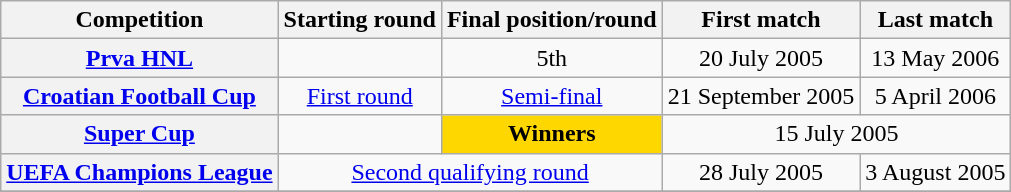<table class="wikitable plainrowheaders" style="text-align:center;">
<tr>
<th scope=col>Competition</th>
<th scope=col>Starting round</th>
<th scope=col>Final position/round</th>
<th scope=col>First match</th>
<th scope=col>Last match</th>
</tr>
<tr>
<th scope=row align=left><a href='#'>Prva HNL</a></th>
<td></td>
<td>5th</td>
<td>20 July 2005</td>
<td>13 May 2006</td>
</tr>
<tr>
<th scope=row align=left><a href='#'>Croatian Football Cup</a></th>
<td><a href='#'>First round</a></td>
<td><a href='#'>Semi-final</a></td>
<td>21 September 2005</td>
<td>5 April 2006</td>
</tr>
<tr>
<th scope=row align=left><a href='#'>Super Cup</a></th>
<td></td>
<td style="background: gold"><strong>Winners</strong></td>
<td colspan="2">15 July 2005</td>
</tr>
<tr>
<th scope=row align=left><a href='#'>UEFA Champions League</a></th>
<td colspan=2><a href='#'>Second qualifying round</a></td>
<td>28 July 2005</td>
<td>3 August 2005</td>
</tr>
<tr>
</tr>
</table>
